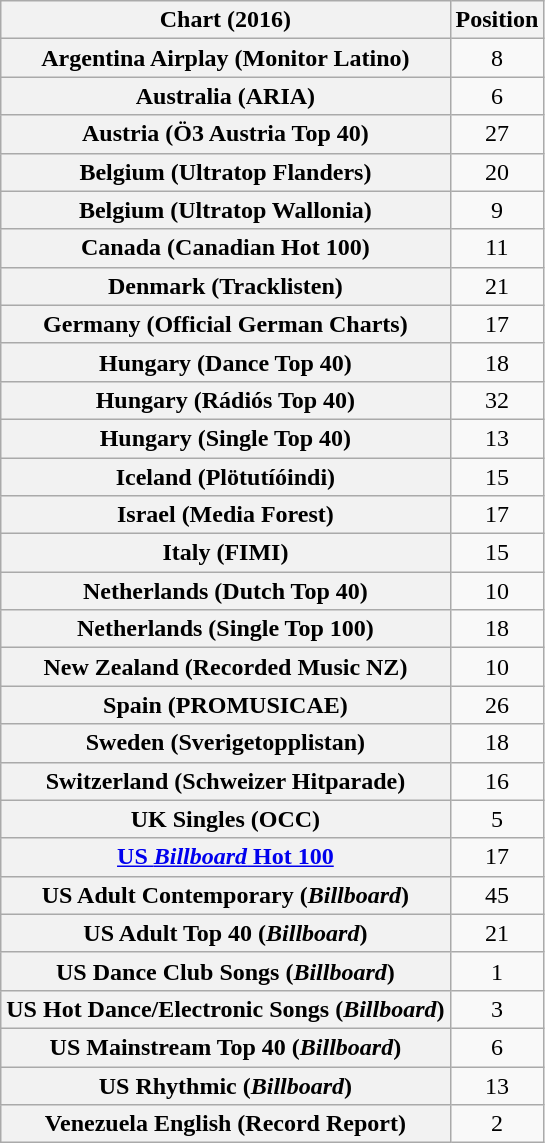<table class="wikitable plainrowheaders sortable" style="text-align:center">
<tr>
<th>Chart (2016)</th>
<th>Position</th>
</tr>
<tr>
<th scope="row">Argentina Airplay (Monitor Latino)</th>
<td>8</td>
</tr>
<tr>
<th scope="row">Australia (ARIA)</th>
<td>6</td>
</tr>
<tr>
<th scope="row">Austria (Ö3 Austria Top 40)</th>
<td>27</td>
</tr>
<tr>
<th scope="row">Belgium (Ultratop Flanders)</th>
<td>20</td>
</tr>
<tr>
<th scope="row">Belgium (Ultratop Wallonia)</th>
<td>9</td>
</tr>
<tr>
<th scope="row">Canada (Canadian Hot 100)</th>
<td>11</td>
</tr>
<tr>
<th scope="row">Denmark (Tracklisten)</th>
<td>21</td>
</tr>
<tr>
<th scope="row">Germany (Official German Charts)</th>
<td>17</td>
</tr>
<tr>
<th scope="row">Hungary (Dance Top 40)</th>
<td>18</td>
</tr>
<tr>
<th scope="row">Hungary (Rádiós Top 40)</th>
<td>32</td>
</tr>
<tr>
<th scope="row">Hungary (Single Top 40)</th>
<td>13</td>
</tr>
<tr>
<th scope="row">Iceland (Plötutíóindi)</th>
<td>15</td>
</tr>
<tr>
<th scope="row">Israel (Media Forest)</th>
<td>17</td>
</tr>
<tr>
<th scope="row">Italy (FIMI)</th>
<td>15</td>
</tr>
<tr>
<th scope="row">Netherlands (Dutch Top 40)</th>
<td>10</td>
</tr>
<tr>
<th scope="row">Netherlands (Single Top 100)</th>
<td>18</td>
</tr>
<tr>
<th scope="row">New Zealand (Recorded Music NZ)</th>
<td>10</td>
</tr>
<tr>
<th scope="row">Spain (PROMUSICAE)</th>
<td>26</td>
</tr>
<tr>
<th scope="row">Sweden (Sverigetopplistan)</th>
<td>18</td>
</tr>
<tr>
<th scope="row">Switzerland (Schweizer Hitparade)</th>
<td>16</td>
</tr>
<tr>
<th scope="row">UK Singles (OCC)</th>
<td>5</td>
</tr>
<tr>
<th scope="row"><a href='#'>US <em>Billboard</em> Hot 100</a></th>
<td>17</td>
</tr>
<tr>
<th scope="row">US Adult Contemporary (<em>Billboard</em>)</th>
<td>45</td>
</tr>
<tr>
<th scope="row">US Adult Top 40 (<em>Billboard</em>)</th>
<td>21</td>
</tr>
<tr>
<th scope="row">US Dance Club Songs (<em>Billboard</em>)</th>
<td>1</td>
</tr>
<tr>
<th scope="row">US Hot Dance/Electronic Songs (<em>Billboard</em>)</th>
<td>3</td>
</tr>
<tr>
<th scope="row">US Mainstream Top 40 (<em>Billboard</em>)</th>
<td>6</td>
</tr>
<tr>
<th scope="row">US Rhythmic (<em>Billboard</em>)</th>
<td>13</td>
</tr>
<tr>
<th scope="row">Venezuela English (Record Report)</th>
<td>2</td>
</tr>
</table>
